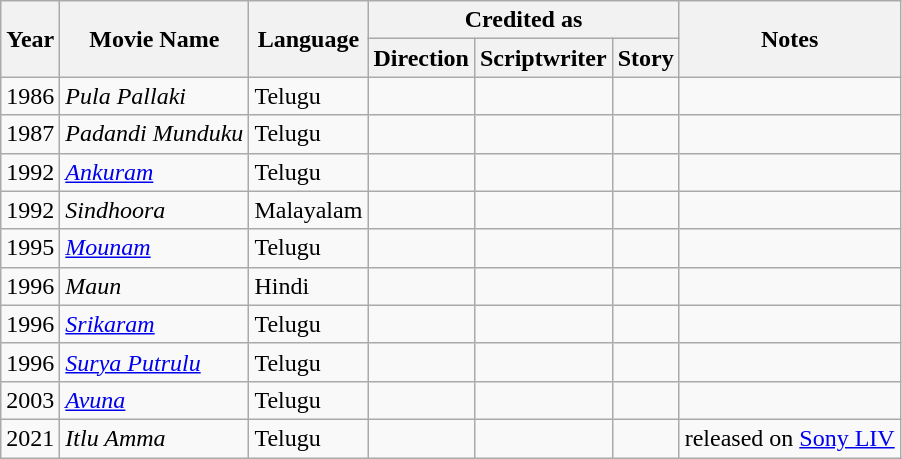<table class="wikitable">
<tr>
<th rowspan="2">Year</th>
<th rowspan="2">Movie Name</th>
<th rowspan="2">Language</th>
<th colspan="3">Credited as</th>
<th rowspan="2">Notes</th>
</tr>
<tr>
<th>Direction</th>
<th>Scriptwriter</th>
<th>Story</th>
</tr>
<tr>
<td>1986</td>
<td><em>Pula Pallaki</em></td>
<td>Telugu</td>
<td></td>
<td></td>
<td></td>
<td></td>
</tr>
<tr>
<td>1987</td>
<td><em>Padandi Munduku</em></td>
<td>Telugu</td>
<td></td>
<td></td>
<td></td>
<td></td>
</tr>
<tr>
<td>1992</td>
<td><em><a href='#'>Ankuram</a></em></td>
<td>Telugu</td>
<td></td>
<td></td>
<td></td>
<td></td>
</tr>
<tr>
<td>1992</td>
<td><em>Sindhoora</em></td>
<td>Malayalam</td>
<td></td>
<td></td>
<td></td>
<td></td>
</tr>
<tr>
<td>1995</td>
<td><em><a href='#'>Mounam</a></em></td>
<td>Telugu</td>
<td></td>
<td></td>
<td></td>
<td></td>
</tr>
<tr>
<td>1996</td>
<td><em>Maun</em></td>
<td>Hindi</td>
<td></td>
<td></td>
<td></td>
<td></td>
</tr>
<tr>
<td>1996</td>
<td><em><a href='#'>Srikaram</a></em></td>
<td>Telugu</td>
<td></td>
<td></td>
<td></td>
<td></td>
</tr>
<tr>
<td>1996</td>
<td><em><a href='#'>Surya Putrulu</a></em></td>
<td>Telugu</td>
<td></td>
<td></td>
<td></td>
<td></td>
</tr>
<tr>
<td>2003</td>
<td><em><a href='#'>Avuna</a></em></td>
<td>Telugu</td>
<td></td>
<td></td>
<td></td>
<td></td>
</tr>
<tr>
<td>2021</td>
<td><em>Itlu Amma</em></td>
<td>Telugu</td>
<td></td>
<td></td>
<td></td>
<td>released on <a href='#'>Sony LIV</a></td>
</tr>
</table>
